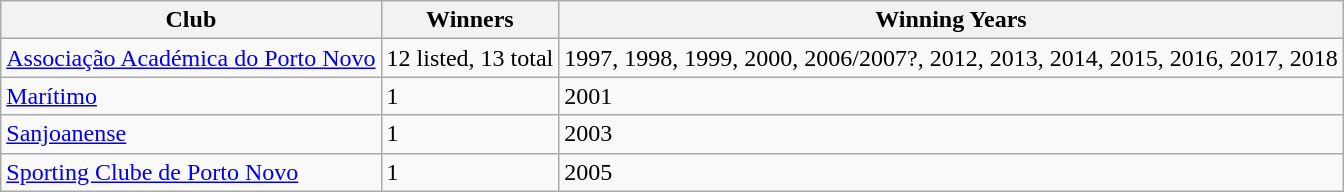<table class="wikitable">
<tr>
<th>Club</th>
<th>Winners</th>
<th>Winning Years</th>
</tr>
<tr>
<td><a href='#'>Associação Académica do Porto Novo</a></td>
<td>12 listed, 13 total</td>
<td>1997, 1998, 1999, 2000, 2006/2007?, 2012, 2013, 2014, 2015, 2016, 2017, 2018</td>
</tr>
<tr>
<td><a href='#'>Marítimo</a></td>
<td>1</td>
<td>2001</td>
</tr>
<tr>
<td><a href='#'>Sanjoanense</a></td>
<td>1</td>
<td>2003</td>
</tr>
<tr>
<td><a href='#'>Sporting Clube de Porto Novo</a></td>
<td>1</td>
<td>2005</td>
</tr>
</table>
